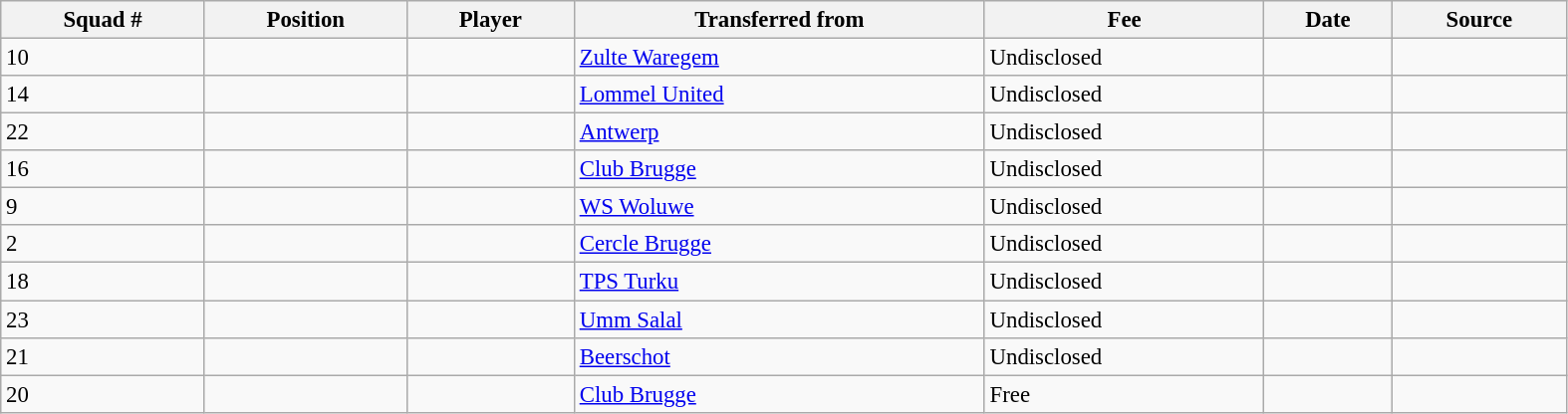<table width=83% class="wikitable sortable" style="text-align:center; font-size:95%; text-align:left">
<tr>
<th><strong>Squad #</strong></th>
<th><strong>Position</strong></th>
<th><strong>Player</strong></th>
<th><strong>Transferred from</strong></th>
<th><strong>Fee</strong></th>
<th><strong>Date</strong></th>
<th><strong>Source</strong></th>
</tr>
<tr>
<td>10</td>
<td></td>
<td></td>
<td> <a href='#'>Zulte Waregem</a></td>
<td>Undisclosed</td>
<td></td>
<td></td>
</tr>
<tr>
<td>14</td>
<td></td>
<td></td>
<td> <a href='#'>Lommel United</a></td>
<td>Undisclosed</td>
<td></td>
<td></td>
</tr>
<tr>
<td>22</td>
<td></td>
<td></td>
<td> <a href='#'>Antwerp</a></td>
<td>Undisclosed</td>
<td></td>
<td></td>
</tr>
<tr>
<td>16</td>
<td></td>
<td></td>
<td> <a href='#'>Club Brugge</a></td>
<td>Undisclosed</td>
<td></td>
<td></td>
</tr>
<tr>
<td>9</td>
<td></td>
<td></td>
<td> <a href='#'>WS Woluwe</a></td>
<td>Undisclosed</td>
<td></td>
<td></td>
</tr>
<tr>
<td>2</td>
<td></td>
<td></td>
<td> <a href='#'>Cercle Brugge</a></td>
<td>Undisclosed</td>
<td></td>
<td></td>
</tr>
<tr>
<td>18</td>
<td></td>
<td></td>
<td> <a href='#'>TPS Turku</a></td>
<td>Undisclosed</td>
<td></td>
<td></td>
</tr>
<tr>
<td>23</td>
<td></td>
<td></td>
<td> <a href='#'>Umm Salal</a></td>
<td>Undisclosed</td>
<td></td>
<td></td>
</tr>
<tr>
<td>21</td>
<td></td>
<td></td>
<td> <a href='#'>Beerschot</a></td>
<td>Undisclosed</td>
<td></td>
<td></td>
</tr>
<tr>
<td>20</td>
<td></td>
<td></td>
<td> <a href='#'>Club Brugge</a></td>
<td>Free</td>
<td></td>
<td></td>
</tr>
</table>
